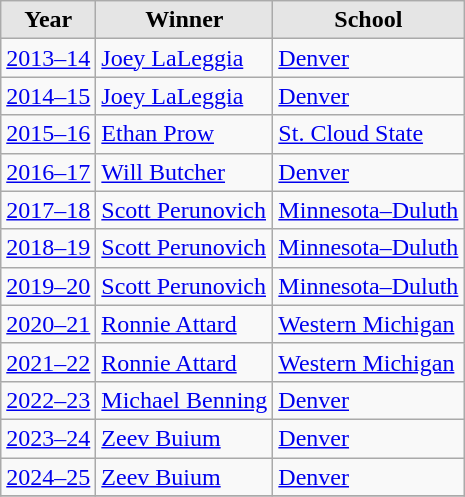<table class="wikitable sortable">
<tr>
<th style="background:#e5e5e5;">Year</th>
<th style="background:#e5e5e5;">Winner</th>
<th style="background:#e5e5e5;">School</th>
</tr>
<tr>
<td><a href='#'>2013–14</a></td>
<td><a href='#'>Joey LaLeggia</a></td>
<td><a href='#'>Denver</a></td>
</tr>
<tr>
<td><a href='#'>2014–15</a></td>
<td><a href='#'>Joey LaLeggia</a></td>
<td><a href='#'>Denver</a></td>
</tr>
<tr>
<td><a href='#'>2015–16</a></td>
<td><a href='#'>Ethan Prow</a></td>
<td><a href='#'>St. Cloud State</a></td>
</tr>
<tr>
<td><a href='#'>2016–17</a></td>
<td><a href='#'>Will Butcher</a></td>
<td><a href='#'>Denver</a></td>
</tr>
<tr>
<td><a href='#'>2017–18</a></td>
<td><a href='#'>Scott Perunovich</a></td>
<td><a href='#'>Minnesota–Duluth</a></td>
</tr>
<tr>
<td><a href='#'>2018–19</a></td>
<td><a href='#'>Scott Perunovich</a></td>
<td><a href='#'>Minnesota–Duluth</a></td>
</tr>
<tr>
<td><a href='#'>2019–20</a></td>
<td><a href='#'>Scott Perunovich</a></td>
<td><a href='#'>Minnesota–Duluth</a></td>
</tr>
<tr>
<td><a href='#'>2020–21</a></td>
<td><a href='#'>Ronnie Attard</a></td>
<td><a href='#'>Western Michigan</a></td>
</tr>
<tr>
<td><a href='#'>2021–22</a></td>
<td><a href='#'>Ronnie Attard</a></td>
<td><a href='#'>Western Michigan</a></td>
</tr>
<tr>
<td><a href='#'>2022–23</a></td>
<td><a href='#'>Michael Benning</a></td>
<td><a href='#'>Denver</a></td>
</tr>
<tr>
<td><a href='#'>2023–24</a></td>
<td><a href='#'>Zeev Buium</a></td>
<td><a href='#'>Denver</a></td>
</tr>
<tr>
<td><a href='#'>2024–25</a></td>
<td><a href='#'>Zeev Buium</a></td>
<td><a href='#'>Denver</a></td>
</tr>
<tr>
</tr>
</table>
